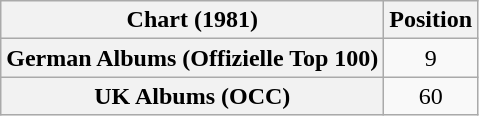<table class="wikitable plainrowheaders" style="text-align:center">
<tr>
<th scope="col">Chart (1981)</th>
<th scope="col">Position</th>
</tr>
<tr>
<th scope="row">German Albums (Offizielle Top 100)</th>
<td>9</td>
</tr>
<tr>
<th scope="row">UK Albums (OCC)</th>
<td>60</td>
</tr>
</table>
